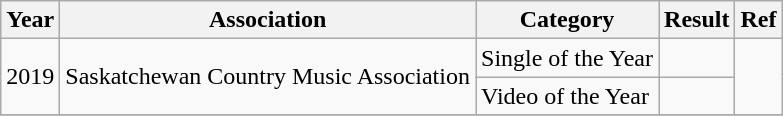<table class="wikitable">
<tr>
<th>Year</th>
<th>Association</th>
<th>Category</th>
<th>Result</th>
<th>Ref</th>
</tr>
<tr>
<td rowspan="2">2019</td>
<td rowspan="2">Saskatchewan Country Music Association</td>
<td>Single of the Year</td>
<td></td>
<td rowspan="2"></td>
</tr>
<tr>
<td>Video of the Year</td>
<td></td>
</tr>
<tr>
</tr>
</table>
